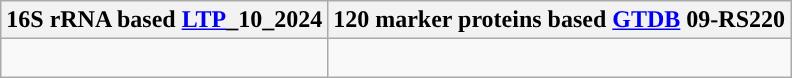<table class="wikitable">
<tr>
<th colspan=1>16S rRNA based <a href='#'>LTP</a>_10_2024</th>
<th colspan=1>120 marker proteins based <a href='#'>GTDB</a> 09-RS220</th>
</tr>
<tr>
<td style="vertical-align:top"><br></td>
<td><br></td>
</tr>
</table>
